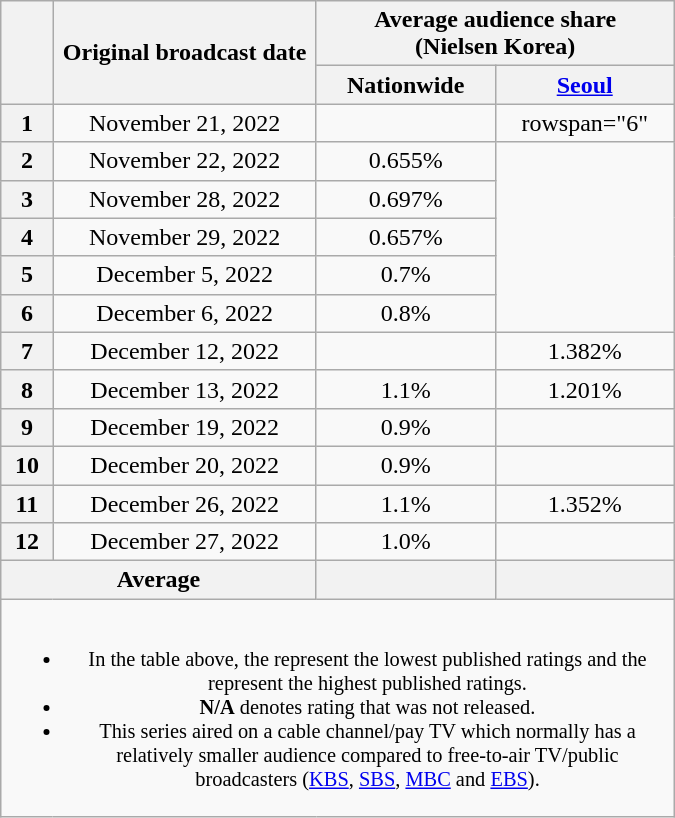<table class="wikitable" style="width:450px; text-align:center">
<tr>
<th rowspan="2" scope="col"></th>
<th rowspan="2" scope="col">Original broadcast date</th>
<th colspan="2" scope="col">Average audience share<br>(Nielsen Korea)</th>
</tr>
<tr>
<th scope="col" style="width:7em">Nationwide</th>
<th scope="col" style="width:7em"><a href='#'>Seoul</a></th>
</tr>
<tr>
<th>1</th>
<td>November 21, 2022</td>
<td><strong></strong></td>
<td>rowspan="6" </td>
</tr>
<tr>
<th>2</th>
<td>November 22, 2022</td>
<td>0.655%</td>
</tr>
<tr>
<th>3</th>
<td>November 28, 2022</td>
<td>0.697%</td>
</tr>
<tr>
<th>4</th>
<td>November 29, 2022</td>
<td>0.657%</td>
</tr>
<tr>
<th>5</th>
<td>December 5, 2022</td>
<td>0.7%</td>
</tr>
<tr>
<th>6</th>
<td>December 6, 2022</td>
<td>0.8%</td>
</tr>
<tr>
<th>7</th>
<td>December 12, 2022</td>
<td><strong></strong></td>
<td>1.382%</td>
</tr>
<tr>
<th>8</th>
<td>December 13, 2022</td>
<td>1.1%</td>
<td>1.201%</td>
</tr>
<tr>
<th>9</th>
<td>December 19, 2022</td>
<td>0.9%</td>
<td></td>
</tr>
<tr>
<th>10</th>
<td>December 20, 2022</td>
<td>0.9%</td>
<td><strong></strong></td>
</tr>
<tr>
<th>11</th>
<td>December 26, 2022</td>
<td>1.1%</td>
<td>1.352%</td>
</tr>
<tr>
<th>12</th>
<td>December 27, 2022</td>
<td>1.0%</td>
<td><strong></strong></td>
</tr>
<tr>
<th colspan="2" scope="col">Average</th>
<th></th>
<th></th>
</tr>
<tr>
<td colspan="4" style="font-size:85%"><br><ul><li>In the table above, the <strong></strong> represent the lowest published ratings and the <strong></strong> represent the highest published ratings.</li><li><strong>N/A</strong> denotes rating that was not released.</li><li>This series aired on a cable channel/pay TV which normally has a relatively smaller audience compared to free-to-air TV/public broadcasters (<a href='#'>KBS</a>, <a href='#'>SBS</a>, <a href='#'>MBC</a> and <a href='#'>EBS</a>).</li></ul></td>
</tr>
</table>
